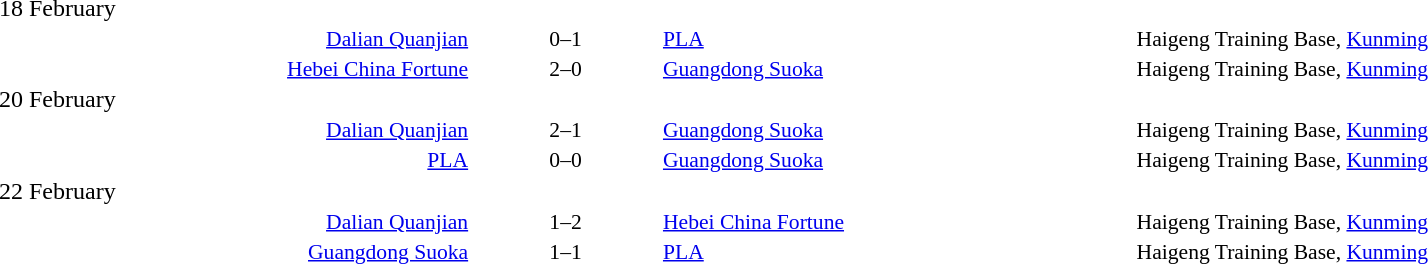<table style="width:100%" cellspacing="1">
<tr>
<th width=25%></th>
<th width=10%></th>
<th width=25%></th>
</tr>
<tr>
<td>18 February</td>
</tr>
<tr style=font-size:90%>
<td align=right><a href='#'>Dalian Quanjian</a></td>
<td align=center>0–1</td>
<td><a href='#'>PLA</a></td>
<td>Haigeng Training Base, <a href='#'>Kunming</a></td>
</tr>
<tr style=font-size:90%>
<td align=right><a href='#'>Hebei China Fortune</a></td>
<td align=center>2–0</td>
<td><a href='#'>Guangdong Suoka</a></td>
<td>Haigeng Training Base, <a href='#'>Kunming</a></td>
</tr>
<tr>
<td>20 February</td>
</tr>
<tr style=font-size:90%>
<td align=right><a href='#'>Dalian Quanjian</a></td>
<td align=center>2–1</td>
<td><a href='#'>Guangdong Suoka</a></td>
<td>Haigeng Training Base, <a href='#'>Kunming</a></td>
</tr>
<tr style=font-size:90%>
<td align=right><a href='#'>PLA</a></td>
<td align=center>0–0</td>
<td><a href='#'>Guangdong Suoka</a></td>
<td>Haigeng Training Base, <a href='#'>Kunming</a></td>
</tr>
<tr>
<td>22 February</td>
</tr>
<tr style=font-size:90%>
<td align=right><a href='#'>Dalian Quanjian</a></td>
<td align=center>1–2</td>
<td><a href='#'>Hebei China Fortune</a></td>
<td>Haigeng Training Base, <a href='#'>Kunming</a></td>
</tr>
<tr style=font-size:90%>
<td align=right><a href='#'>Guangdong Suoka</a></td>
<td align=center>1–1</td>
<td><a href='#'>PLA</a></td>
<td>Haigeng Training Base, <a href='#'>Kunming</a></td>
</tr>
</table>
